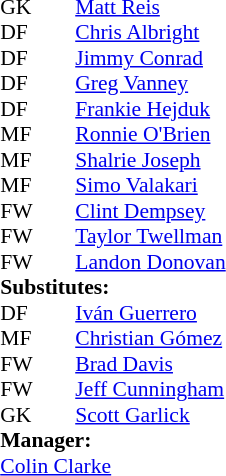<table style="font-size:90%; margin:0.2em auto;" cellspacing="0" cellpadding="0">
<tr>
<th width="25"></th>
<th width="25"></th>
</tr>
<tr>
<td>GK</td>
<td><strong> </strong></td>
<td> <a href='#'>Matt Reis</a></td>
<td></td>
<td></td>
</tr>
<tr>
<td>DF</td>
<td><strong> </strong></td>
<td> <a href='#'>Chris Albright</a></td>
<td></td>
<td></td>
</tr>
<tr>
<td>DF</td>
<td><strong> </strong></td>
<td> <a href='#'>Jimmy Conrad</a></td>
</tr>
<tr>
<td>DF</td>
<td><strong> </strong></td>
<td> <a href='#'>Greg Vanney</a></td>
</tr>
<tr>
<td>DF</td>
<td><strong> </strong></td>
<td> <a href='#'>Frankie Hejduk</a></td>
</tr>
<tr>
<td>MF</td>
<td><strong> </strong></td>
<td> <a href='#'>Ronnie O'Brien</a></td>
<td></td>
<td></td>
</tr>
<tr>
<td>MF</td>
<td><strong> </strong></td>
<td> <a href='#'>Shalrie Joseph</a></td>
</tr>
<tr>
<td>MF</td>
<td><strong> </strong></td>
<td> <a href='#'>Simo Valakari</a></td>
</tr>
<tr>
<td>FW</td>
<td><strong> </strong></td>
<td> <a href='#'>Clint Dempsey</a></td>
</tr>
<tr>
<td>FW</td>
<td><strong> </strong></td>
<td> <a href='#'>Taylor Twellman</a></td>
<td></td>
<td></td>
</tr>
<tr>
<td>FW</td>
<td><strong> </strong></td>
<td> <a href='#'>Landon Donovan</a></td>
<td></td>
<td></td>
</tr>
<tr>
<td colspan=3><strong>Substitutes:</strong></td>
</tr>
<tr>
<td>DF</td>
<td><strong> </strong></td>
<td> <a href='#'>Iván Guerrero</a></td>
<td></td>
<td></td>
</tr>
<tr>
<td>MF</td>
<td><strong> </strong></td>
<td> <a href='#'>Christian Gómez</a></td>
<td></td>
<td></td>
</tr>
<tr>
<td>FW</td>
<td><strong> </strong></td>
<td> <a href='#'>Brad Davis</a></td>
<td></td>
<td></td>
</tr>
<tr>
<td>FW</td>
<td><strong> </strong></td>
<td> <a href='#'>Jeff Cunningham</a></td>
<td></td>
<td></td>
</tr>
<tr>
<td>GK</td>
<td><strong> </strong></td>
<td> <a href='#'>Scott Garlick </a></td>
<td></td>
<td></td>
</tr>
<tr>
<td colspan=3><strong>Manager:</strong></td>
</tr>
<tr>
<td colspan=4> <a href='#'>Colin Clarke</a></td>
</tr>
</table>
